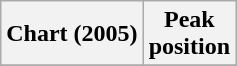<table class="wikitable plainrowheaders"  style="text-align:center">
<tr>
<th scope="col">Chart (2005)</th>
<th scope="col">Peak<br>position</th>
</tr>
<tr>
</tr>
</table>
